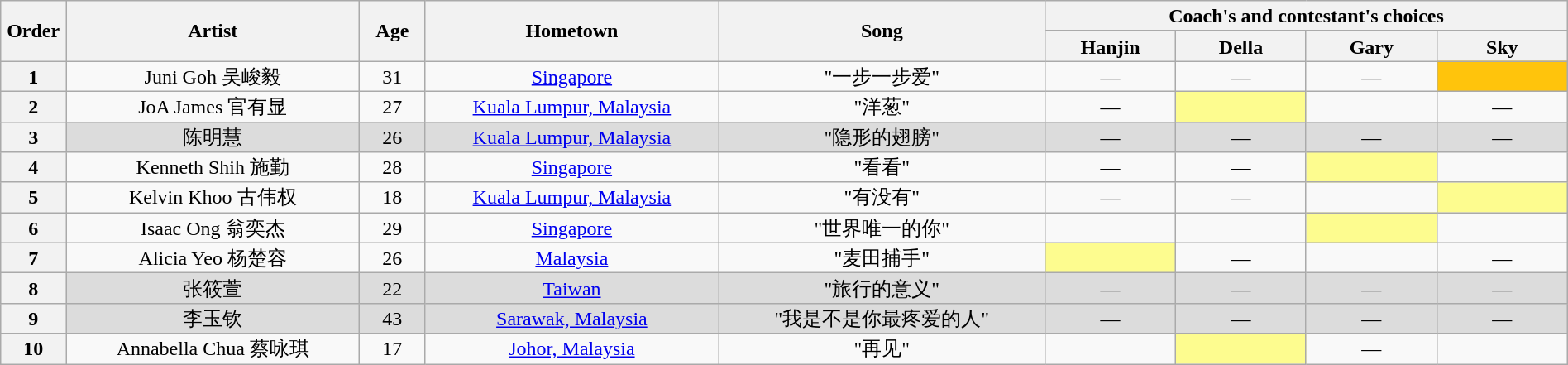<table class="wikitable" style="text-align:center; line-height:17px; width:100%;">
<tr>
<th rowspan="2" scope="col" style="width:04%;">Order</th>
<th rowspan="2" scope="col" style="width:18%;">Artist</th>
<th rowspan="2" scope="col" style="width:04%;">Age</th>
<th rowspan="2" scope="col" style="width:18%;">Hometown</th>
<th rowspan="2" scope="col" style="width:20%;">Song</th>
<th colspan="4" scope="col" style="width:24%;">Coach's and contestant's choices</th>
</tr>
<tr>
<th style="width:08%;">Hanjin</th>
<th style="width:08%;">Della</th>
<th style="width:08%;">Gary</th>
<th style="width:08%;">Sky</th>
</tr>
<tr>
<th>1</th>
<td>Juni Goh 吴峻毅</td>
<td>31</td>
<td><a href='#'>Singapore</a></td>
<td>"一步一步爱"</td>
<td>—</td>
<td>—</td>
<td>—</td>
<td style="background:#FFC40C;"></td>
</tr>
<tr>
<th>2</th>
<td>JoA James 官有显</td>
<td>27</td>
<td><a href='#'>Kuala Lumpur, Malaysia</a></td>
<td>"洋葱"</td>
<td>—</td>
<td style="background:#fdfc8f;"></td>
<td></td>
<td>—</td>
</tr>
<tr bgcolor="#DCDCDC">
<th>3</th>
<td>陈明慧</td>
<td>26</td>
<td><a href='#'>Kuala Lumpur, Malaysia</a></td>
<td>"隐形的翅膀"</td>
<td>—</td>
<td>—</td>
<td>—</td>
<td>—</td>
</tr>
<tr>
<th>4</th>
<td>Kenneth Shih 施勤</td>
<td>28</td>
<td><a href='#'>Singapore</a></td>
<td>"看看"</td>
<td>—</td>
<td>—</td>
<td style="background:#fdfc8f;"></td>
<td></td>
</tr>
<tr>
<th>5</th>
<td>Kelvin Khoo 古伟权</td>
<td>18</td>
<td><a href='#'>Kuala Lumpur, Malaysia</a></td>
<td>"有没有"</td>
<td>—</td>
<td>—</td>
<td></td>
<td style="background:#fdfc8f;"></td>
</tr>
<tr>
<th>6</th>
<td>Isaac Ong 翁奕杰</td>
<td>29</td>
<td><a href='#'>Singapore</a></td>
<td>"世界唯一的你"</td>
<td></td>
<td></td>
<td style="background:#fdfc8f;"></td>
<td></td>
</tr>
<tr>
<th>7</th>
<td>Alicia Yeo 杨楚容</td>
<td>26</td>
<td><a href='#'>Malaysia</a></td>
<td>"麦田捕手"</td>
<td style="background:#fdfc8f;"></td>
<td>—</td>
<td></td>
<td>—</td>
</tr>
<tr bgcolor="#DCDCDC">
<th>8</th>
<td>张筱萱</td>
<td>22</td>
<td><a href='#'>Taiwan</a></td>
<td>"旅行的意义"</td>
<td>—</td>
<td>—</td>
<td>—</td>
<td>—</td>
</tr>
<tr bgcolor="#DCDCDC">
<th>9</th>
<td>李玉钦</td>
<td>43</td>
<td><a href='#'>Sarawak, Malaysia</a></td>
<td>"我是不是你最疼爱的人"</td>
<td>—</td>
<td>—</td>
<td>—</td>
<td>—</td>
</tr>
<tr>
<th>10</th>
<td>Annabella Chua 蔡咏琪</td>
<td>17</td>
<td><a href='#'>Johor, Malaysia</a></td>
<td>"再见"</td>
<td></td>
<td style="background:#fdfc8f;"></td>
<td>—</td>
<td></td>
</tr>
</table>
